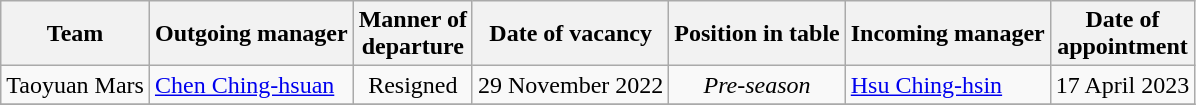<table class="wikitable sortable">
<tr>
<th>Team</th>
<th>Outgoing manager</th>
<th>Manner of<br>departure</th>
<th>Date of vacancy</th>
<th>Position in table</th>
<th>Incoming manager</th>
<th>Date of<br>appointment</th>
</tr>
<tr>
<td>Taoyuan Mars</td>
<td> <a href='#'>Chen Ching-hsuan</a></td>
<td align="center">Resigned</td>
<td align="center">29 November 2022</td>
<td align="center"><em>Pre-season</em></td>
<td> <a href='#'>Hsu Ching-hsin</a></td>
<td align="center">17 April 2023</td>
</tr>
<tr>
</tr>
</table>
